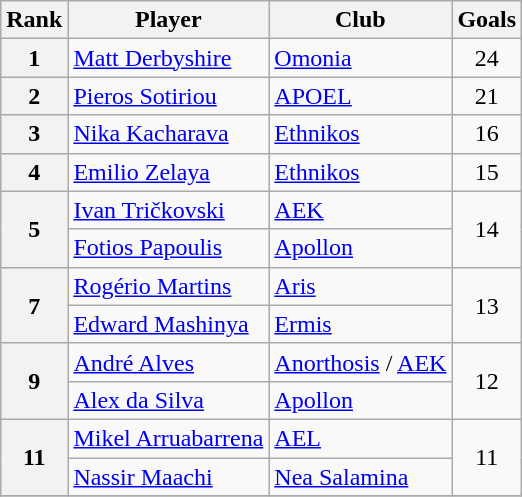<table class="wikitable" style="text-align:center">
<tr>
<th>Rank</th>
<th>Player</th>
<th>Club</th>
<th>Goals</th>
</tr>
<tr>
<th>1</th>
<td align="left"> <a href='#'>Matt Derbyshire</a></td>
<td align="left"><a href='#'>Omonia</a></td>
<td>24</td>
</tr>
<tr>
<th>2</th>
<td align="left"> <a href='#'>Pieros Sotiriou</a></td>
<td align="left"><a href='#'>APOEL</a></td>
<td>21</td>
</tr>
<tr>
<th>3</th>
<td align="left"> <a href='#'>Nika Kacharava</a></td>
<td align="left"><a href='#'>Ethnikos</a></td>
<td>16</td>
</tr>
<tr>
<th>4</th>
<td align="left"> <a href='#'>Emilio Zelaya</a></td>
<td align="left"><a href='#'>Ethnikos</a></td>
<td>15</td>
</tr>
<tr>
<th rowspan="2">5</th>
<td align="left"> <a href='#'>Ivan Tričkovski</a></td>
<td align="left"><a href='#'>AEK</a></td>
<td rowspan="2">14</td>
</tr>
<tr>
<td align="left"> <a href='#'>Fotios Papoulis</a></td>
<td align="left"><a href='#'>Apollon</a></td>
</tr>
<tr>
<th rowspan="2">7</th>
<td align="left"> <a href='#'>Rogério Martins</a></td>
<td align="left"><a href='#'>Aris</a></td>
<td rowspan="2">13</td>
</tr>
<tr>
<td align="left"> <a href='#'>Edward Mashinya</a></td>
<td align="left"><a href='#'>Ermis</a></td>
</tr>
<tr>
<th rowspan="2">9</th>
<td align="left"> <a href='#'>André Alves</a></td>
<td align="left"><a href='#'>Anorthosis</a> / <a href='#'>AEK</a></td>
<td rowspan="2">12</td>
</tr>
<tr>
<td align="left"> <a href='#'>Alex da Silva</a></td>
<td align="left"><a href='#'>Apollon</a></td>
</tr>
<tr>
<th rowspan="2">11</th>
<td align="left"> <a href='#'>Mikel Arruabarrena</a></td>
<td align="left"><a href='#'>AEL</a></td>
<td rowspan="2">11</td>
</tr>
<tr>
<td align="left"> <a href='#'>Nassir Maachi</a></td>
<td align="left"><a href='#'>Nea Salamina</a></td>
</tr>
<tr>
</tr>
</table>
